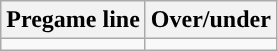<table class="wikitable">
<tr align="center">
<th>Pregame line</th>
<th>Over/under</th>
</tr>
<tr align="center">
<td></td>
<td></td>
</tr>
</table>
